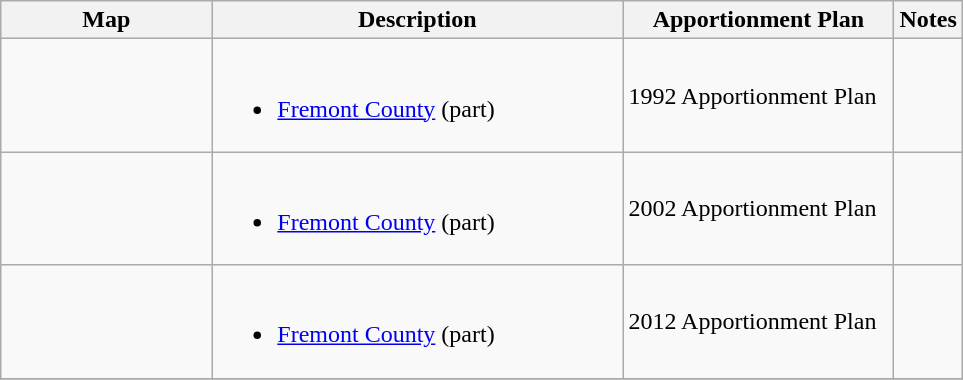<table class="wikitable sortable">
<tr>
<th style="width:100pt;">Map</th>
<th style="width:200pt;">Description</th>
<th style="width:130pt;">Apportionment Plan</th>
<th style="width:15pt;">Notes</th>
</tr>
<tr>
<td></td>
<td><br><ul><li><a href='#'>Fremont County</a> (part)</li></ul></td>
<td>1992 Apportionment Plan</td>
<td></td>
</tr>
<tr>
<td></td>
<td><br><ul><li><a href='#'>Fremont County</a> (part)</li></ul></td>
<td>2002 Apportionment Plan</td>
<td></td>
</tr>
<tr>
<td></td>
<td><br><ul><li><a href='#'>Fremont County</a> (part)</li></ul></td>
<td>2012 Apportionment Plan</td>
<td></td>
</tr>
<tr>
</tr>
</table>
